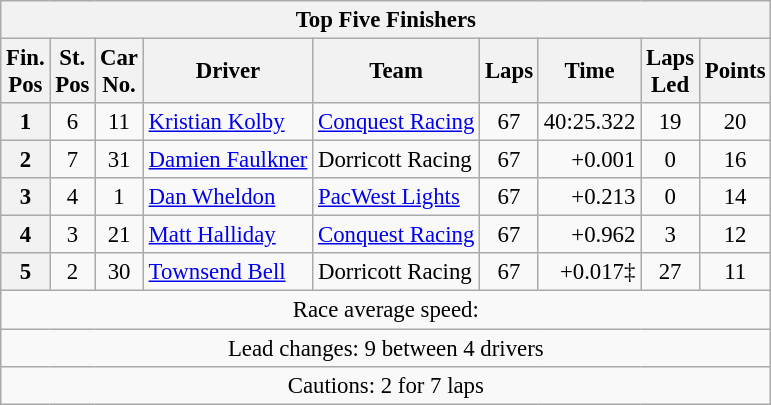<table class="wikitable" style="font-size:95%;">
<tr>
<th colspan=9>Top Five Finishers</th>
</tr>
<tr>
<th>Fin.<br>Pos</th>
<th>St.<br>Pos</th>
<th>Car<br>No.</th>
<th>Driver</th>
<th>Team</th>
<th>Laps</th>
<th>Time</th>
<th>Laps<br>Led</th>
<th>Points</th>
</tr>
<tr>
<th>1</th>
<td align=center>6</td>
<td align=center>11</td>
<td> <a href='#'>Kristian Kolby</a></td>
<td><a href='#'>Conquest Racing</a></td>
<td align=center>67</td>
<td align=right>40:25.322</td>
<td align=center>19</td>
<td align=center>20</td>
</tr>
<tr>
<th>2</th>
<td align=center>7</td>
<td align=center>31</td>
<td> <a href='#'>Damien Faulkner</a></td>
<td>Dorricott Racing</td>
<td align=center>67</td>
<td align=right>+0.001</td>
<td align=center>0</td>
<td align=center>16</td>
</tr>
<tr>
<th>3</th>
<td align=center>4</td>
<td align=center>1</td>
<td> <a href='#'>Dan Wheldon</a></td>
<td><a href='#'>PacWest Lights</a></td>
<td align=center>67</td>
<td align=right>+0.213</td>
<td align=center>0</td>
<td align=center>14</td>
</tr>
<tr>
<th>4</th>
<td align=center>3</td>
<td align=center>21</td>
<td> <a href='#'>Matt Halliday</a></td>
<td><a href='#'>Conquest Racing</a></td>
<td align=center>67</td>
<td align=right>+0.962</td>
<td align=center>3</td>
<td align=center>12</td>
</tr>
<tr>
<th>5</th>
<td align=center>2</td>
<td align=center>30</td>
<td> <a href='#'>Townsend Bell</a></td>
<td>Dorricott Racing</td>
<td align=center>67</td>
<td align=right>+0.017‡</td>
<td align=center>27</td>
<td align=center>11</td>
</tr>
<tr>
<td align=center colspan=9>Race average speed: </td>
</tr>
<tr>
<td align=center colspan=9>Lead changes: 9 between 4 drivers</td>
</tr>
<tr>
<td align=center colspan=9>Cautions: 2 for 7 laps</td>
</tr>
</table>
